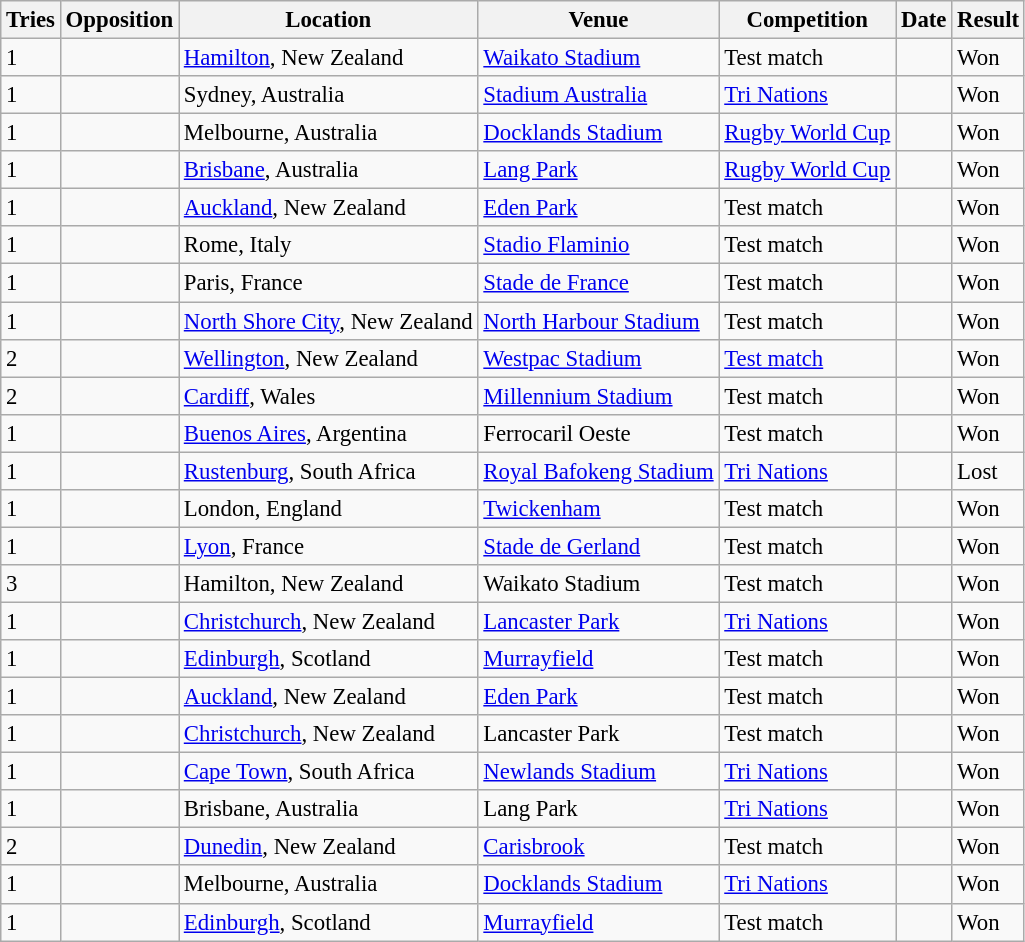<table class="wikitable sortable" style="font-size:95%">
<tr>
<th>Tries</th>
<th>Opposition</th>
<th>Location</th>
<th>Venue</th>
<th>Competition</th>
<th>Date</th>
<th>Result</th>
</tr>
<tr>
<td>1</td>
<td></td>
<td><a href='#'>Hamilton</a>, New Zealand</td>
<td><a href='#'>Waikato Stadium</a></td>
<td>Test match</td>
<td></td>
<td>Won</td>
</tr>
<tr>
<td>1</td>
<td></td>
<td>Sydney, Australia</td>
<td><a href='#'>Stadium Australia</a></td>
<td><a href='#'>Tri Nations</a></td>
<td></td>
<td>Won</td>
</tr>
<tr>
<td>1</td>
<td></td>
<td>Melbourne, Australia</td>
<td><a href='#'>Docklands Stadium</a></td>
<td><a href='#'>Rugby World Cup</a></td>
<td></td>
<td>Won</td>
</tr>
<tr>
<td>1</td>
<td></td>
<td><a href='#'>Brisbane</a>, Australia</td>
<td><a href='#'>Lang Park</a></td>
<td><a href='#'>Rugby World Cup</a></td>
<td></td>
<td>Won</td>
</tr>
<tr>
<td>1</td>
<td></td>
<td><a href='#'>Auckland</a>, New Zealand</td>
<td><a href='#'>Eden Park</a></td>
<td>Test match</td>
<td></td>
<td>Won</td>
</tr>
<tr>
<td>1</td>
<td></td>
<td>Rome, Italy</td>
<td><a href='#'>Stadio Flaminio</a></td>
<td>Test match</td>
<td></td>
<td>Won</td>
</tr>
<tr>
<td>1</td>
<td></td>
<td>Paris, France</td>
<td><a href='#'>Stade de France</a></td>
<td>Test match</td>
<td></td>
<td>Won</td>
</tr>
<tr>
<td>1</td>
<td></td>
<td><a href='#'>North Shore City</a>, New Zealand</td>
<td><a href='#'>North Harbour Stadium</a></td>
<td>Test match</td>
<td></td>
<td>Won</td>
</tr>
<tr>
<td>2</td>
<td></td>
<td><a href='#'>Wellington</a>, New Zealand</td>
<td><a href='#'>Westpac Stadium</a></td>
<td><a href='#'>Test match</a></td>
<td></td>
<td>Won</td>
</tr>
<tr>
<td>2</td>
<td></td>
<td><a href='#'>Cardiff</a>, Wales</td>
<td><a href='#'>Millennium Stadium</a></td>
<td>Test match</td>
<td></td>
<td>Won</td>
</tr>
<tr>
<td>1</td>
<td></td>
<td><a href='#'>Buenos Aires</a>, Argentina</td>
<td>Ferrocaril Oeste</td>
<td>Test match</td>
<td></td>
<td>Won</td>
</tr>
<tr>
<td>1</td>
<td></td>
<td><a href='#'>Rustenburg</a>, South Africa</td>
<td><a href='#'>Royal Bafokeng Stadium</a></td>
<td><a href='#'>Tri Nations</a></td>
<td></td>
<td>Lost</td>
</tr>
<tr>
<td>1</td>
<td></td>
<td>London, England</td>
<td><a href='#'>Twickenham</a></td>
<td>Test match</td>
<td></td>
<td>Won</td>
</tr>
<tr>
<td>1</td>
<td></td>
<td><a href='#'>Lyon</a>, France</td>
<td><a href='#'>Stade de Gerland</a></td>
<td>Test match</td>
<td></td>
<td>Won</td>
</tr>
<tr>
<td>3</td>
<td></td>
<td>Hamilton, New Zealand</td>
<td>Waikato Stadium</td>
<td>Test match</td>
<td></td>
<td>Won</td>
</tr>
<tr>
<td>1</td>
<td></td>
<td><a href='#'>Christchurch</a>, New Zealand</td>
<td><a href='#'>Lancaster Park</a></td>
<td><a href='#'>Tri Nations</a></td>
<td></td>
<td>Won</td>
</tr>
<tr>
<td>1</td>
<td></td>
<td><a href='#'>Edinburgh</a>, Scotland</td>
<td><a href='#'>Murrayfield</a></td>
<td>Test match</td>
<td></td>
<td>Won</td>
</tr>
<tr>
<td>1</td>
<td></td>
<td><a href='#'>Auckland</a>, New Zealand</td>
<td><a href='#'>Eden Park</a></td>
<td>Test match</td>
<td></td>
<td>Won</td>
</tr>
<tr>
<td>1</td>
<td></td>
<td><a href='#'>Christchurch</a>, New Zealand</td>
<td>Lancaster Park</td>
<td>Test match</td>
<td></td>
<td>Won</td>
</tr>
<tr>
<td>1</td>
<td></td>
<td><a href='#'>Cape Town</a>, South Africa</td>
<td><a href='#'>Newlands Stadium</a></td>
<td><a href='#'>Tri Nations</a></td>
<td></td>
<td>Won</td>
</tr>
<tr>
<td>1</td>
<td></td>
<td>Brisbane, Australia</td>
<td>Lang Park</td>
<td><a href='#'>Tri Nations</a></td>
<td></td>
<td>Won</td>
</tr>
<tr>
<td>2</td>
<td></td>
<td><a href='#'>Dunedin</a>, New Zealand</td>
<td><a href='#'>Carisbrook</a></td>
<td>Test match</td>
<td></td>
<td>Won</td>
</tr>
<tr>
<td>1</td>
<td></td>
<td>Melbourne, Australia</td>
<td><a href='#'>Docklands Stadium</a></td>
<td><a href='#'>Tri Nations</a></td>
<td></td>
<td>Won</td>
</tr>
<tr>
<td>1</td>
<td></td>
<td><a href='#'>Edinburgh</a>, Scotland</td>
<td><a href='#'>Murrayfield</a></td>
<td>Test match</td>
<td></td>
<td>Won</td>
</tr>
</table>
